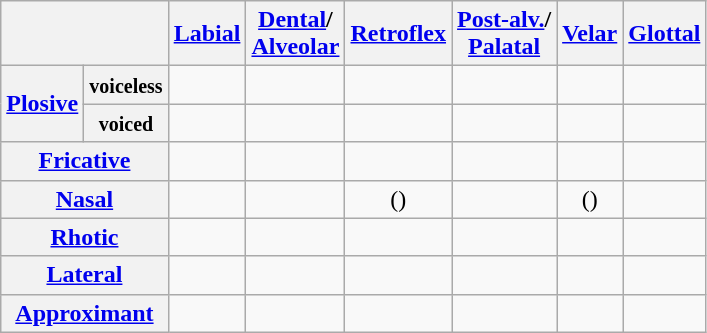<table class="wikitable" style="text-align: center;">
<tr>
<th colspan="2"></th>
<th><a href='#'>Labial</a></th>
<th><a href='#'>Dental</a>/<br><a href='#'>Alveolar</a></th>
<th><a href='#'>Retroflex</a></th>
<th><a href='#'>Post-alv.</a>/<br><a href='#'>Palatal</a></th>
<th><a href='#'>Velar</a></th>
<th><a href='#'>Glottal</a></th>
</tr>
<tr>
<th rowspan="2"><a href='#'>Plosive</a></th>
<th><small>voiceless</small></th>
<td>  </td>
<td>  </td>
<td>  </td>
<td>  </td>
<td>  </td>
<td></td>
</tr>
<tr>
<th><small>voiced</small></th>
<td></td>
<td></td>
<td></td>
<td></td>
<td></td>
<td></td>
</tr>
<tr>
<th colspan="2"><a href='#'>Fricative</a></th>
<td>  </td>
<td>  </td>
<td></td>
<td></td>
<td>  </td>
<td></td>
</tr>
<tr>
<th colspan="2"><a href='#'>Nasal</a></th>
<td></td>
<td></td>
<td>()</td>
<td></td>
<td>()</td>
<td></td>
</tr>
<tr>
<th colspan="2"><a href='#'>Rhotic</a></th>
<td></td>
<td></td>
<td></td>
<td></td>
<td></td>
<td></td>
</tr>
<tr>
<th colspan="2"><a href='#'>Lateral</a></th>
<td></td>
<td></td>
<td></td>
<td></td>
<td></td>
<td></td>
</tr>
<tr>
<th colspan="2"><a href='#'>Approximant</a></th>
<td></td>
<td></td>
<td></td>
<td></td>
<td></td>
<td></td>
</tr>
</table>
